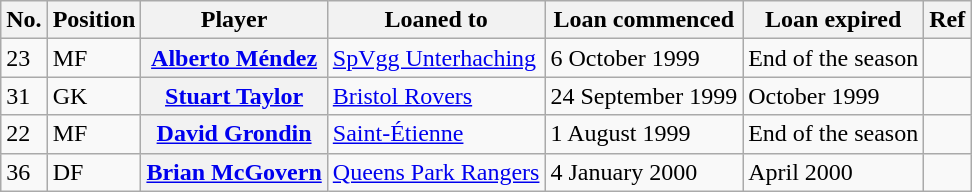<table class="wikitable plainrowheaders" style="text-align:center; text-align:left">
<tr>
<th scope="col">No.</th>
<th scope="col">Position</th>
<th scope="col">Player</th>
<th scope="col">Loaned to</th>
<th scope="col">Loan commenced</th>
<th scope="col">Loan expired</th>
<th scope="col">Ref</th>
</tr>
<tr>
<td>23</td>
<td>MF</td>
<th scope="row"><a href='#'>Alberto Méndez</a></th>
<td><a href='#'>SpVgg Unterhaching</a></td>
<td>6 October 1999</td>
<td>End of the season</td>
<td></td>
</tr>
<tr>
<td>31</td>
<td>GK</td>
<th scope="row"><a href='#'>Stuart Taylor</a></th>
<td><a href='#'>Bristol Rovers</a></td>
<td>24 September 1999</td>
<td>October 1999</td>
<td></td>
</tr>
<tr>
<td>22</td>
<td>MF</td>
<th scope="row"><a href='#'>David Grondin</a></th>
<td><a href='#'>Saint-Étienne</a></td>
<td>1 August 1999</td>
<td>End of the season</td>
<td></td>
</tr>
<tr>
<td>36</td>
<td>DF</td>
<th scope="row"><a href='#'>Brian McGovern</a></th>
<td><a href='#'>Queens Park Rangers</a></td>
<td>4 January 2000</td>
<td>April 2000</td>
<td></td>
</tr>
</table>
